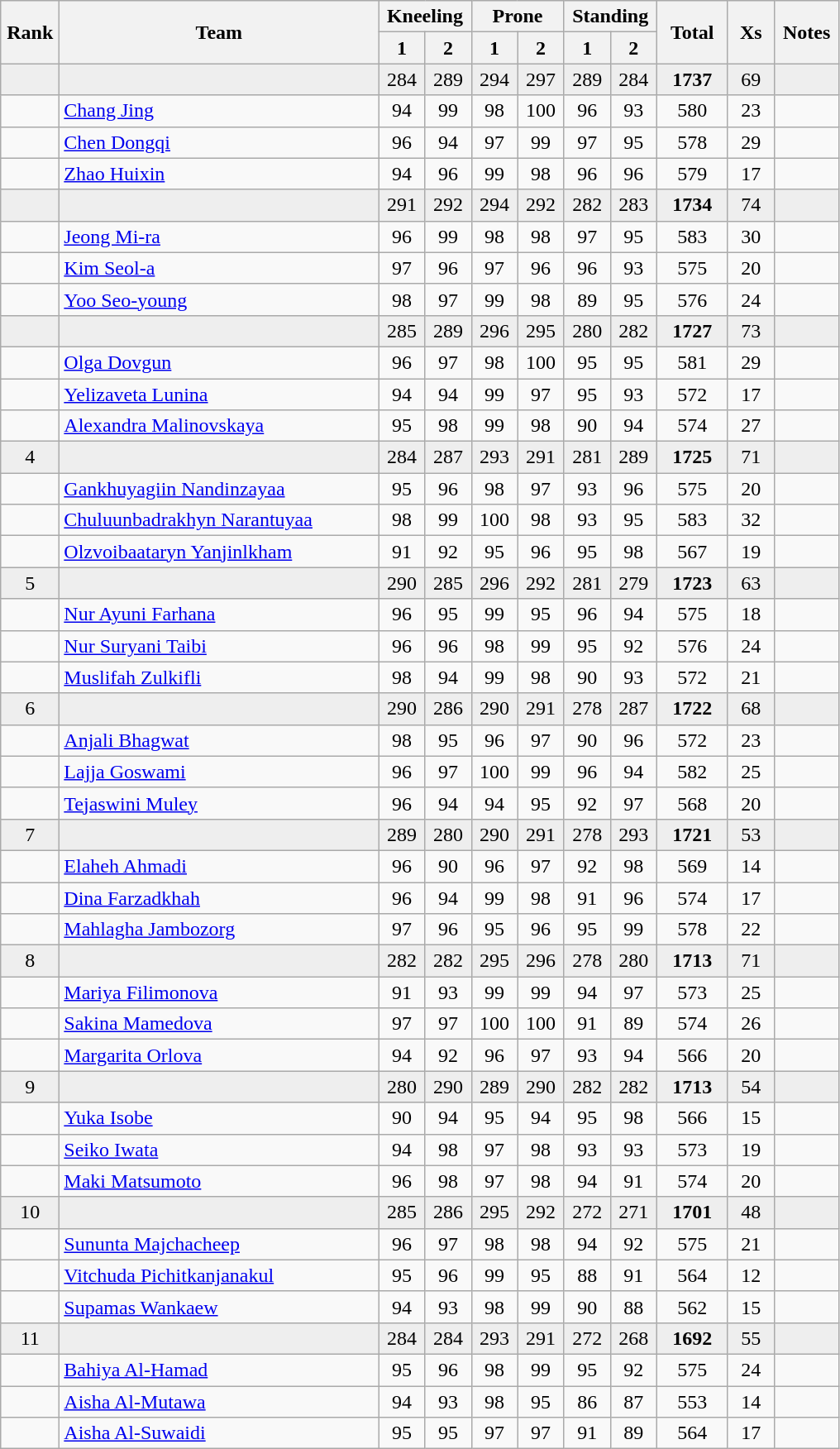<table class="wikitable" style="text-align:center">
<tr>
<th rowspan=2 width=40>Rank</th>
<th rowspan=2 width=250>Team</th>
<th colspan=2>Kneeling</th>
<th colspan=2>Prone</th>
<th colspan=2>Standing</th>
<th rowspan=2 width=50>Total</th>
<th rowspan=2 width=30>Xs</th>
<th rowspan=2 width=45>Notes</th>
</tr>
<tr>
<th width=30>1</th>
<th width=30>2</th>
<th width=30>1</th>
<th width=30>2</th>
<th width=30>1</th>
<th width=30>2</th>
</tr>
<tr bgcolor=eeeeee>
<td></td>
<td align=left></td>
<td>284</td>
<td>289</td>
<td>294</td>
<td>297</td>
<td>289</td>
<td>284</td>
<td><strong>1737</strong></td>
<td>69</td>
<td></td>
</tr>
<tr>
<td></td>
<td align=left><a href='#'>Chang Jing</a></td>
<td>94</td>
<td>99</td>
<td>98</td>
<td>100</td>
<td>96</td>
<td>93</td>
<td>580</td>
<td>23</td>
<td></td>
</tr>
<tr>
<td></td>
<td align=left><a href='#'>Chen Dongqi</a></td>
<td>96</td>
<td>94</td>
<td>97</td>
<td>99</td>
<td>97</td>
<td>95</td>
<td>578</td>
<td>29</td>
<td></td>
</tr>
<tr>
<td></td>
<td align=left><a href='#'>Zhao Huixin</a></td>
<td>94</td>
<td>96</td>
<td>99</td>
<td>98</td>
<td>96</td>
<td>96</td>
<td>579</td>
<td>17</td>
<td></td>
</tr>
<tr bgcolor=eeeeee>
<td></td>
<td align=left></td>
<td>291</td>
<td>292</td>
<td>294</td>
<td>292</td>
<td>282</td>
<td>283</td>
<td><strong>1734</strong></td>
<td>74</td>
<td></td>
</tr>
<tr>
<td></td>
<td align=left><a href='#'>Jeong Mi-ra</a></td>
<td>96</td>
<td>99</td>
<td>98</td>
<td>98</td>
<td>97</td>
<td>95</td>
<td>583</td>
<td>30</td>
<td></td>
</tr>
<tr>
<td></td>
<td align=left><a href='#'>Kim Seol-a</a></td>
<td>97</td>
<td>96</td>
<td>97</td>
<td>96</td>
<td>96</td>
<td>93</td>
<td>575</td>
<td>20</td>
<td></td>
</tr>
<tr>
<td></td>
<td align=left><a href='#'>Yoo Seo-young</a></td>
<td>98</td>
<td>97</td>
<td>99</td>
<td>98</td>
<td>89</td>
<td>95</td>
<td>576</td>
<td>24</td>
<td></td>
</tr>
<tr bgcolor=eeeeee>
<td></td>
<td align=left></td>
<td>285</td>
<td>289</td>
<td>296</td>
<td>295</td>
<td>280</td>
<td>282</td>
<td><strong>1727</strong></td>
<td>73</td>
<td></td>
</tr>
<tr>
<td></td>
<td align=left><a href='#'>Olga Dovgun</a></td>
<td>96</td>
<td>97</td>
<td>98</td>
<td>100</td>
<td>95</td>
<td>95</td>
<td>581</td>
<td>29</td>
<td></td>
</tr>
<tr>
<td></td>
<td align=left><a href='#'>Yelizaveta Lunina</a></td>
<td>94</td>
<td>94</td>
<td>99</td>
<td>97</td>
<td>95</td>
<td>93</td>
<td>572</td>
<td>17</td>
<td></td>
</tr>
<tr>
<td></td>
<td align=left><a href='#'>Alexandra Malinovskaya</a></td>
<td>95</td>
<td>98</td>
<td>99</td>
<td>98</td>
<td>90</td>
<td>94</td>
<td>574</td>
<td>27</td>
<td></td>
</tr>
<tr bgcolor=eeeeee>
<td>4</td>
<td align=left></td>
<td>284</td>
<td>287</td>
<td>293</td>
<td>291</td>
<td>281</td>
<td>289</td>
<td><strong>1725</strong></td>
<td>71</td>
<td></td>
</tr>
<tr>
<td></td>
<td align=left><a href='#'>Gankhuyagiin Nandinzayaa</a></td>
<td>95</td>
<td>96</td>
<td>98</td>
<td>97</td>
<td>93</td>
<td>96</td>
<td>575</td>
<td>20</td>
<td></td>
</tr>
<tr>
<td></td>
<td align=left><a href='#'>Chuluunbadrakhyn Narantuyaa</a></td>
<td>98</td>
<td>99</td>
<td>100</td>
<td>98</td>
<td>93</td>
<td>95</td>
<td>583</td>
<td>32</td>
<td></td>
</tr>
<tr>
<td></td>
<td align=left><a href='#'>Olzvoibaataryn Yanjinlkham</a></td>
<td>91</td>
<td>92</td>
<td>95</td>
<td>96</td>
<td>95</td>
<td>98</td>
<td>567</td>
<td>19</td>
<td></td>
</tr>
<tr bgcolor=eeeeee>
<td>5</td>
<td align=left></td>
<td>290</td>
<td>285</td>
<td>296</td>
<td>292</td>
<td>281</td>
<td>279</td>
<td><strong>1723</strong></td>
<td>63</td>
<td></td>
</tr>
<tr>
<td></td>
<td align=left><a href='#'>Nur Ayuni Farhana</a></td>
<td>96</td>
<td>95</td>
<td>99</td>
<td>95</td>
<td>96</td>
<td>94</td>
<td>575</td>
<td>18</td>
<td></td>
</tr>
<tr>
<td></td>
<td align=left><a href='#'>Nur Suryani Taibi</a></td>
<td>96</td>
<td>96</td>
<td>98</td>
<td>99</td>
<td>95</td>
<td>92</td>
<td>576</td>
<td>24</td>
<td></td>
</tr>
<tr>
<td></td>
<td align=left><a href='#'>Muslifah Zulkifli</a></td>
<td>98</td>
<td>94</td>
<td>99</td>
<td>98</td>
<td>90</td>
<td>93</td>
<td>572</td>
<td>21</td>
<td></td>
</tr>
<tr bgcolor=eeeeee>
<td>6</td>
<td align=left></td>
<td>290</td>
<td>286</td>
<td>290</td>
<td>291</td>
<td>278</td>
<td>287</td>
<td><strong>1722</strong></td>
<td>68</td>
<td></td>
</tr>
<tr>
<td></td>
<td align=left><a href='#'>Anjali Bhagwat</a></td>
<td>98</td>
<td>95</td>
<td>96</td>
<td>97</td>
<td>90</td>
<td>96</td>
<td>572</td>
<td>23</td>
<td></td>
</tr>
<tr>
<td></td>
<td align=left><a href='#'>Lajja Goswami</a></td>
<td>96</td>
<td>97</td>
<td>100</td>
<td>99</td>
<td>96</td>
<td>94</td>
<td>582</td>
<td>25</td>
<td></td>
</tr>
<tr>
<td></td>
<td align=left><a href='#'>Tejaswini Muley</a></td>
<td>96</td>
<td>94</td>
<td>94</td>
<td>95</td>
<td>92</td>
<td>97</td>
<td>568</td>
<td>20</td>
<td></td>
</tr>
<tr bgcolor=eeeeee>
<td>7</td>
<td align=left></td>
<td>289</td>
<td>280</td>
<td>290</td>
<td>291</td>
<td>278</td>
<td>293</td>
<td><strong>1721</strong></td>
<td>53</td>
<td></td>
</tr>
<tr>
<td></td>
<td align=left><a href='#'>Elaheh Ahmadi</a></td>
<td>96</td>
<td>90</td>
<td>96</td>
<td>97</td>
<td>92</td>
<td>98</td>
<td>569</td>
<td>14</td>
<td></td>
</tr>
<tr>
<td></td>
<td align=left><a href='#'>Dina Farzadkhah</a></td>
<td>96</td>
<td>94</td>
<td>99</td>
<td>98</td>
<td>91</td>
<td>96</td>
<td>574</td>
<td>17</td>
<td></td>
</tr>
<tr>
<td></td>
<td align=left><a href='#'>Mahlagha Jambozorg</a></td>
<td>97</td>
<td>96</td>
<td>95</td>
<td>96</td>
<td>95</td>
<td>99</td>
<td>578</td>
<td>22</td>
<td></td>
</tr>
<tr bgcolor=eeeeee>
<td>8</td>
<td align=left></td>
<td>282</td>
<td>282</td>
<td>295</td>
<td>296</td>
<td>278</td>
<td>280</td>
<td><strong>1713</strong></td>
<td>71</td>
<td></td>
</tr>
<tr>
<td></td>
<td align=left><a href='#'>Mariya Filimonova</a></td>
<td>91</td>
<td>93</td>
<td>99</td>
<td>99</td>
<td>94</td>
<td>97</td>
<td>573</td>
<td>25</td>
<td></td>
</tr>
<tr>
<td></td>
<td align=left><a href='#'>Sakina Mamedova</a></td>
<td>97</td>
<td>97</td>
<td>100</td>
<td>100</td>
<td>91</td>
<td>89</td>
<td>574</td>
<td>26</td>
<td></td>
</tr>
<tr>
<td></td>
<td align=left><a href='#'>Margarita Orlova</a></td>
<td>94</td>
<td>92</td>
<td>96</td>
<td>97</td>
<td>93</td>
<td>94</td>
<td>566</td>
<td>20</td>
<td></td>
</tr>
<tr bgcolor=eeeeee>
<td>9</td>
<td align=left></td>
<td>280</td>
<td>290</td>
<td>289</td>
<td>290</td>
<td>282</td>
<td>282</td>
<td><strong>1713</strong></td>
<td>54</td>
<td></td>
</tr>
<tr>
<td></td>
<td align=left><a href='#'>Yuka Isobe</a></td>
<td>90</td>
<td>94</td>
<td>95</td>
<td>94</td>
<td>95</td>
<td>98</td>
<td>566</td>
<td>15</td>
<td></td>
</tr>
<tr>
<td></td>
<td align=left><a href='#'>Seiko Iwata</a></td>
<td>94</td>
<td>98</td>
<td>97</td>
<td>98</td>
<td>93</td>
<td>93</td>
<td>573</td>
<td>19</td>
<td></td>
</tr>
<tr>
<td></td>
<td align=left><a href='#'>Maki Matsumoto</a></td>
<td>96</td>
<td>98</td>
<td>97</td>
<td>98</td>
<td>94</td>
<td>91</td>
<td>574</td>
<td>20</td>
<td></td>
</tr>
<tr bgcolor=eeeeee>
<td>10</td>
<td align=left></td>
<td>285</td>
<td>286</td>
<td>295</td>
<td>292</td>
<td>272</td>
<td>271</td>
<td><strong>1701</strong></td>
<td>48</td>
<td></td>
</tr>
<tr>
<td></td>
<td align=left><a href='#'>Sununta Majchacheep</a></td>
<td>96</td>
<td>97</td>
<td>98</td>
<td>98</td>
<td>94</td>
<td>92</td>
<td>575</td>
<td>21</td>
<td></td>
</tr>
<tr>
<td></td>
<td align=left><a href='#'>Vitchuda Pichitkanjanakul</a></td>
<td>95</td>
<td>96</td>
<td>99</td>
<td>95</td>
<td>88</td>
<td>91</td>
<td>564</td>
<td>12</td>
<td></td>
</tr>
<tr>
<td></td>
<td align=left><a href='#'>Supamas Wankaew</a></td>
<td>94</td>
<td>93</td>
<td>98</td>
<td>99</td>
<td>90</td>
<td>88</td>
<td>562</td>
<td>15</td>
<td></td>
</tr>
<tr bgcolor=eeeeee>
<td>11</td>
<td align=left></td>
<td>284</td>
<td>284</td>
<td>293</td>
<td>291</td>
<td>272</td>
<td>268</td>
<td><strong>1692</strong></td>
<td>55</td>
<td></td>
</tr>
<tr>
<td></td>
<td align=left><a href='#'>Bahiya Al-Hamad</a></td>
<td>95</td>
<td>96</td>
<td>98</td>
<td>99</td>
<td>95</td>
<td>92</td>
<td>575</td>
<td>24</td>
<td></td>
</tr>
<tr>
<td></td>
<td align=left><a href='#'>Aisha Al-Mutawa</a></td>
<td>94</td>
<td>93</td>
<td>98</td>
<td>95</td>
<td>86</td>
<td>87</td>
<td>553</td>
<td>14</td>
<td></td>
</tr>
<tr>
<td></td>
<td align=left><a href='#'>Aisha Al-Suwaidi</a></td>
<td>95</td>
<td>95</td>
<td>97</td>
<td>97</td>
<td>91</td>
<td>89</td>
<td>564</td>
<td>17</td>
<td></td>
</tr>
</table>
